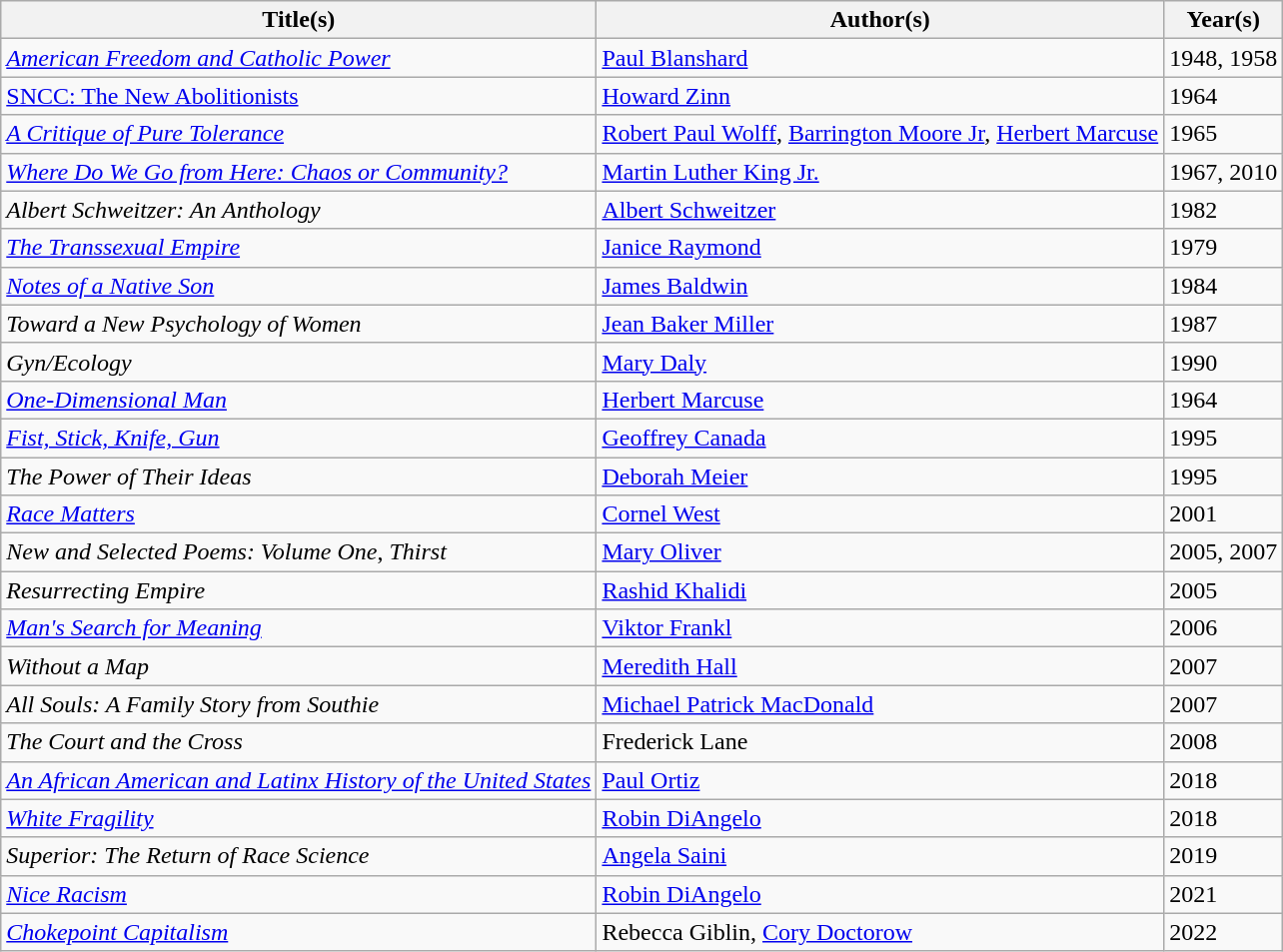<table class="wikitable">
<tr>
<th>Title(s)</th>
<th>Author(s)</th>
<th>Year(s)</th>
</tr>
<tr>
<td><em><a href='#'>American Freedom and Catholic Power</a></em></td>
<td><a href='#'>Paul Blanshard</a></td>
<td>1948, 1958</td>
</tr>
<tr>
<td><a href='#'>SNCC: The New Abolitionists</a></td>
<td><a href='#'>Howard Zinn</a></td>
<td>1964</td>
</tr>
<tr>
<td><em><a href='#'>A Critique of Pure Tolerance</a></em></td>
<td><a href='#'>Robert Paul Wolff</a>, <a href='#'>Barrington Moore Jr</a>, <a href='#'>Herbert Marcuse</a></td>
<td>1965</td>
</tr>
<tr>
<td><em><a href='#'>Where Do We Go from Here: Chaos or Community?</a></em></td>
<td><a href='#'>Martin Luther King Jr.</a></td>
<td>1967, 2010</td>
</tr>
<tr>
<td><em>Albert Schweitzer: An Anthology</em></td>
<td><a href='#'>Albert Schweitzer</a></td>
<td>1982</td>
</tr>
<tr>
<td><em><a href='#'>The Transsexual Empire</a></em></td>
<td><a href='#'>Janice Raymond</a></td>
<td>1979</td>
</tr>
<tr>
<td><em><a href='#'>Notes of a Native Son</a></em></td>
<td><a href='#'>James Baldwin</a></td>
<td>1984</td>
</tr>
<tr>
<td><em>Toward a New Psychology of Women</em></td>
<td><a href='#'>Jean Baker Miller</a></td>
<td>1987</td>
</tr>
<tr>
<td><em>Gyn/Ecology</em></td>
<td><a href='#'>Mary Daly</a></td>
<td>1990</td>
</tr>
<tr>
<td><em><a href='#'>One-Dimensional Man</a></em></td>
<td><a href='#'>Herbert Marcuse</a></td>
<td>1964</td>
</tr>
<tr>
<td><em><a href='#'>Fist, Stick, Knife, Gun</a></em></td>
<td><a href='#'>Geoffrey Canada</a></td>
<td>1995</td>
</tr>
<tr>
<td><em>The Power of Their Ideas</em></td>
<td><a href='#'>Deborah Meier</a></td>
<td>1995</td>
</tr>
<tr>
<td><em><a href='#'>Race Matters</a></em></td>
<td><a href='#'>Cornel West</a></td>
<td>2001</td>
</tr>
<tr>
<td><em>New and Selected Poems: Volume One</em>, <em>Thirst</em></td>
<td><a href='#'>Mary Oliver</a></td>
<td>2005, 2007</td>
</tr>
<tr>
<td><em>Resurrecting Empire</em></td>
<td><a href='#'>Rashid Khalidi</a></td>
<td>2005</td>
</tr>
<tr>
<td><em><a href='#'>Man's Search for Meaning</a></em></td>
<td><a href='#'>Viktor Frankl</a></td>
<td>2006</td>
</tr>
<tr>
<td><em>Without a Map</em></td>
<td><a href='#'>Meredith Hall</a></td>
<td>2007</td>
</tr>
<tr>
<td><em>All Souls: A Family Story from Southie</em></td>
<td><a href='#'>Michael Patrick MacDonald</a></td>
<td>2007</td>
</tr>
<tr>
<td><em>The Court and the Cross</em></td>
<td>Frederick Lane</td>
<td>2008</td>
</tr>
<tr>
<td><em><a href='#'>An African American and Latinx History of the United States</a></em></td>
<td><a href='#'>Paul Ortiz</a></td>
<td>2018</td>
</tr>
<tr>
<td><em><a href='#'>White Fragility</a></em></td>
<td><a href='#'>Robin DiAngelo</a></td>
<td>2018</td>
</tr>
<tr>
<td><em>Superior: The Return of Race Science</em></td>
<td><a href='#'>Angela Saini</a></td>
<td>2019</td>
</tr>
<tr>
<td><em><a href='#'>Nice Racism</a></em></td>
<td><a href='#'>Robin DiAngelo</a></td>
<td>2021</td>
</tr>
<tr>
<td><em><a href='#'>Chokepoint Capitalism</a></em></td>
<td>Rebecca Giblin, <a href='#'>Cory Doctorow</a></td>
<td>2022</td>
</tr>
</table>
